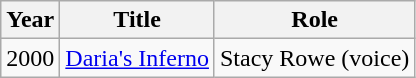<table class="wikitable">
<tr>
<th>Year</th>
<th>Title</th>
<th>Role</th>
</tr>
<tr>
<td>2000</td>
<td><a href='#'>Daria's Inferno</a></td>
<td>Stacy Rowe (voice)</td>
</tr>
</table>
